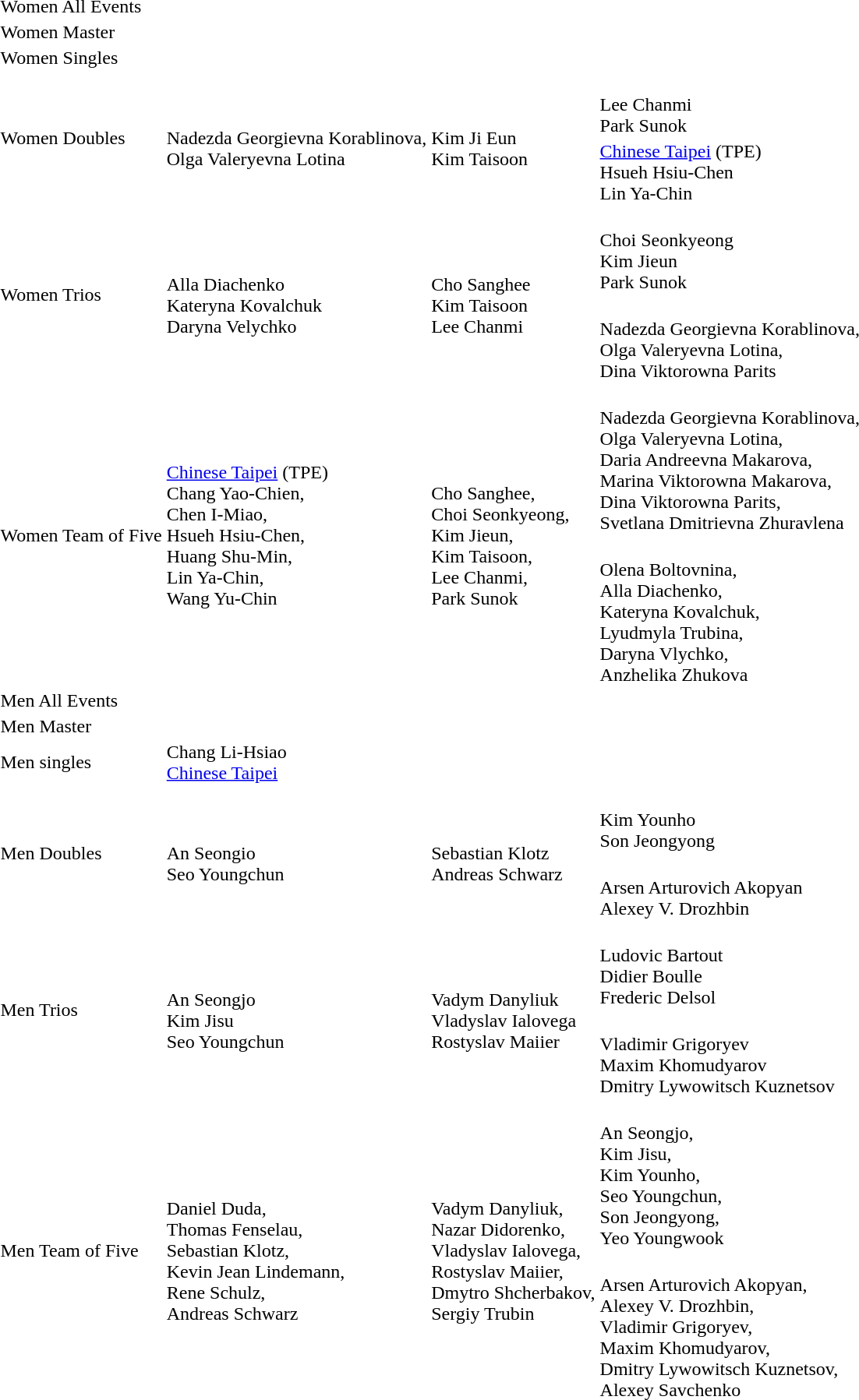<table>
<tr>
<td>Women All Events</td>
<td></td>
<td></td>
<td></td>
</tr>
<tr>
<td rowspan=2>Women Master</td>
<td rowspan=2></td>
<td rowspan=2></td>
<td></td>
</tr>
<tr>
<td></td>
</tr>
<tr>
<td rowspan=2>Women Singles</td>
<td rowspan=2></td>
<td rowspan=2></td>
<td></td>
</tr>
<tr>
<td></td>
</tr>
<tr>
<td rowspan=2>Women Doubles</td>
<td rowspan=2><br>Nadezda Georgievna Korablinova,<br>Olga Valeryevna Lotina</td>
<td rowspan=2><br>Kim Ji Eun<br>Kim Taisoon</td>
<td><br>Lee Chanmi<br>Park Sunok</td>
</tr>
<tr>
<td> <a href='#'>Chinese Taipei</a> <span>(TPE)</span><br>Hsueh Hsiu-Chen<br>Lin Ya-Chin</td>
</tr>
<tr>
<td rowspan=2>Women Trios</td>
<td rowspan=2><br>Alla Diachenko<br>Kateryna Kovalchuk<br>Daryna Velychko</td>
<td rowspan=2><br>Cho Sanghee<br>Kim Taisoon<br>Lee Chanmi</td>
<td><br>Choi Seonkyeong<br>Kim Jieun<br>Park Sunok</td>
</tr>
<tr>
<td><br>Nadezda Georgievna Korablinova,<br>Olga Valeryevna Lotina,<br>Dina Viktorowna Parits</td>
</tr>
<tr>
<td rowspan=2>Women Team of Five</td>
<td rowspan=2> <a href='#'>Chinese Taipei</a> <span>(TPE)</span><br>Chang Yao-Chien,<br>Chen I-Miao,<br>Hsueh Hsiu-Chen,<br>Huang Shu-Min,<br>Lin Ya-Chin,<br>Wang Yu-Chin</td>
<td rowspan=2><br>Cho Sanghee,<br>Choi Seonkyeong,<br>Kim Jieun,<br>Kim Taisoon,<br>Lee Chanmi,<br>Park Sunok</td>
<td><br>Nadezda Georgievna Korablinova,<br>Olga Valeryevna Lotina,<br>Daria Andreevna Makarova,<br>Marina Viktorowna Makarova,<br>Dina Viktorowna Parits,<br>Svetlana Dmitrievna Zhuravlena</td>
</tr>
<tr>
<td><br>Olena Boltovnina,<br>Alla Diachenko,<br>Kateryna Kovalchuk,<br>Lyudmyla Trubina,<br>Daryna Vlychko,<br>Anzhelika Zhukova</td>
</tr>
<tr>
<td>Men All Events</td>
<td></td>
<td></td>
<td></td>
</tr>
<tr>
<td rowspan=2>Men Master</td>
<td rowspan=2></td>
<td rowspan=2></td>
<td></td>
</tr>
<tr>
<td></td>
</tr>
<tr>
<td rowspan=2>Men singles</td>
<td rowspan=2>Chang Li-Hsiao<br> <a href='#'>Chinese Taipei</a></td>
<td rowspan=2></td>
<td></td>
</tr>
<tr>
<td></td>
</tr>
<tr>
<td rowspan=2>Men Doubles</td>
<td rowspan=2><br>An Seongio<br>Seo Youngchun</td>
<td rowspan=2><br>Sebastian Klotz<br>Andreas Schwarz</td>
<td><br>Kim Younho<br>Son Jeongyong</td>
</tr>
<tr>
<td><br>Arsen Arturovich Akopyan<br>Alexey V. Drozhbin</td>
</tr>
<tr>
<td rowspan=2>Men Trios</td>
<td rowspan=2><br>An Seongjo<br>Kim Jisu<br>Seo Youngchun</td>
<td rowspan=2><br>Vadym Danyliuk<br>Vladyslav Ialovega<br>Rostyslav Maiier</td>
<td><br>Ludovic Bartout<br>Didier Boulle<br>Frederic Delsol</td>
</tr>
<tr>
<td><br>Vladimir Grigoryev<br>Maxim Khomudyarov<br>Dmitry Lywowitsch Kuznetsov</td>
</tr>
<tr>
<td rowspan=2>Men Team of Five</td>
<td rowspan=2><br>Daniel Duda,<br>Thomas Fenselau,<br>Sebastian Klotz,<br>Kevin Jean Lindemann,<br>Rene Schulz,<br>Andreas Schwarz</td>
<td rowspan=2><br>Vadym Danyliuk,<br>Nazar Didorenko,<br>Vladyslav Ialovega,<br>Rostyslav Maiier,<br>Dmytro Shcherbakov,<br>Sergiy Trubin</td>
<td><br>An Seongjo,<br>Kim Jisu,<br>Kim Younho,<br>Seo Youngchun,<br>Son Jeongyong,<br>Yeo Youngwook</td>
</tr>
<tr>
<td><br>Arsen Arturovich Akopyan,<br>Alexey V. Drozhbin,<br>Vladimir Grigoryev,<br>Maxim Khomudyarov,<br>Dmitry Lywowitsch Kuznetsov,<br>Alexey Savchenko</td>
</tr>
</table>
